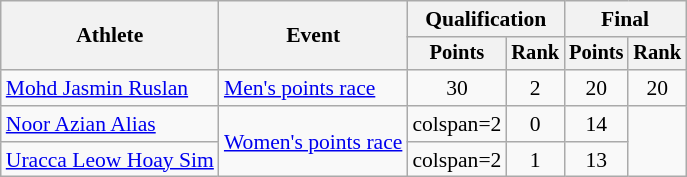<table class="wikitable" style="font-size:90%;">
<tr>
<th rowspan=2>Athlete</th>
<th rowspan=2>Event</th>
<th colspan=2>Qualification</th>
<th colspan=2>Final</th>
</tr>
<tr style="font-size:95%">
<th>Points</th>
<th>Rank</th>
<th>Points</th>
<th>Rank</th>
</tr>
<tr align=center>
<td align=left><a href='#'>Mohd Jasmin Ruslan</a></td>
<td align=left><a href='#'>Men's points race</a></td>
<td>30</td>
<td>2</td>
<td>20</td>
<td>20</td>
</tr>
<tr align=center>
<td align=left><a href='#'>Noor Azian Alias</a></td>
<td align=left rowspan=2><a href='#'>Women's points race</a></td>
<td>colspan=2 </td>
<td>0</td>
<td>14</td>
</tr>
<tr align=center>
<td align=left><a href='#'>Uracca Leow Hoay Sim</a></td>
<td>colspan=2 </td>
<td>1</td>
<td>13</td>
</tr>
</table>
